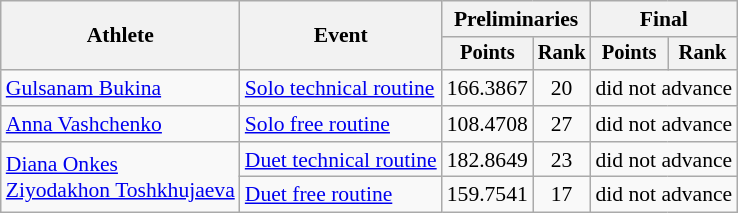<table class="wikitable" style="text-align:center; font-size:90%;">
<tr>
<th rowspan="2">Athlete</th>
<th rowspan="2">Event</th>
<th colspan="2">Preliminaries</th>
<th colspan="2">Final</th>
</tr>
<tr style="font-size:95%">
<th>Points</th>
<th>Rank</th>
<th>Points</th>
<th>Rank</th>
</tr>
<tr>
<td align=left><a href='#'>Gulsanam Bukina</a></td>
<td align=left><a href='#'>Solo technical routine</a></td>
<td>166.3867</td>
<td>20</td>
<td colspan=2>did not advance</td>
</tr>
<tr>
<td align=left><a href='#'>Anna Vashchenko</a></td>
<td align=left><a href='#'>Solo free routine</a></td>
<td>108.4708</td>
<td>27</td>
<td colspan=2>did not advance</td>
</tr>
<tr>
<td align=left rowspan=2><a href='#'>Diana Onkes</a><br> <a href='#'>Ziyodakhon Toshkhujaeva</a></td>
<td align=left><a href='#'>Duet technical routine</a></td>
<td>182.8649</td>
<td>23</td>
<td colspan=2>did not advance</td>
</tr>
<tr>
<td align=left><a href='#'>Duet free routine</a></td>
<td>159.7541</td>
<td>17</td>
<td colspan=2>did not advance</td>
</tr>
</table>
